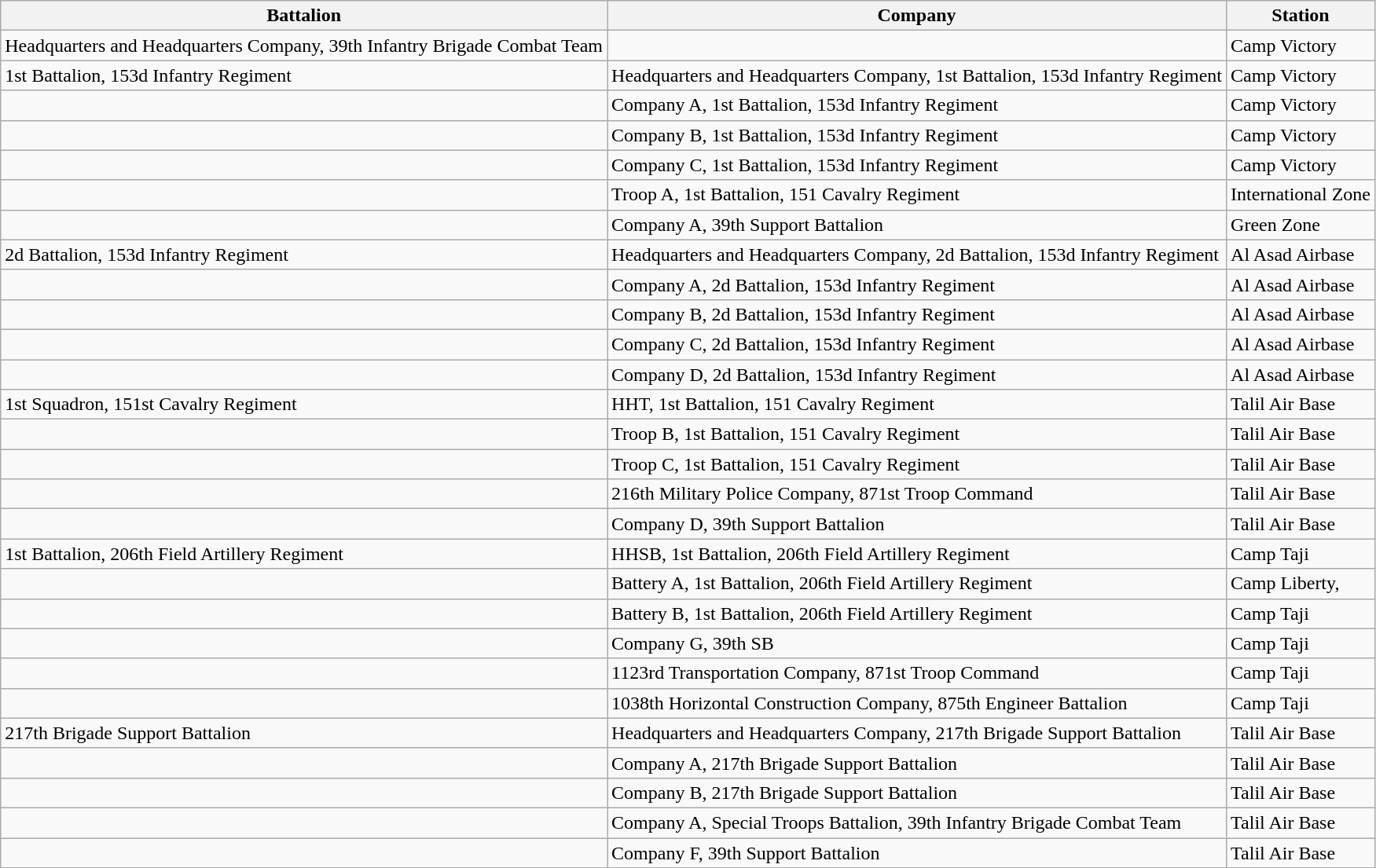<table class="wikitable">
<tr>
<th>Battalion</th>
<th>Company</th>
<th>Station</th>
</tr>
<tr>
<td>Headquarters and Headquarters Company, 39th Infantry Brigade Combat Team</td>
<td></td>
<td>Camp Victory</td>
</tr>
<tr>
<td>1st Battalion, 153d Infantry Regiment</td>
<td>Headquarters and Headquarters Company, 1st Battalion, 153d Infantry Regiment</td>
<td>Camp Victory</td>
</tr>
<tr>
<td></td>
<td>Company A, 1st Battalion, 153d Infantry Regiment</td>
<td>Camp Victory</td>
</tr>
<tr>
<td></td>
<td>Company B, 1st Battalion, 153d Infantry Regiment</td>
<td>Camp Victory</td>
</tr>
<tr>
<td></td>
<td>Company C, 1st Battalion, 153d Infantry Regiment</td>
<td>Camp Victory</td>
</tr>
<tr>
<td></td>
<td>Troop A, 1st Battalion, 151 Cavalry Regiment</td>
<td>International Zone</td>
</tr>
<tr>
<td></td>
<td>Company A, 39th Support Battalion</td>
<td>Green Zone</td>
</tr>
<tr>
<td>2d Battalion, 153d Infantry Regiment</td>
<td>Headquarters and Headquarters Company, 2d Battalion, 153d Infantry Regiment</td>
<td>Al Asad Airbase</td>
</tr>
<tr>
<td></td>
<td>Company A, 2d Battalion, 153d Infantry Regiment</td>
<td>Al Asad Airbase</td>
</tr>
<tr>
<td></td>
<td>Company B, 2d Battalion, 153d Infantry Regiment</td>
<td>Al Asad Airbase</td>
</tr>
<tr>
<td></td>
<td>Company C, 2d Battalion, 153d Infantry Regiment</td>
<td>Al Asad Airbase</td>
</tr>
<tr>
<td></td>
<td>Company D, 2d Battalion, 153d Infantry Regiment</td>
<td>Al Asad Airbase</td>
</tr>
<tr>
<td>1st Squadron, 151st Cavalry Regiment</td>
<td>HHT, 1st Battalion, 151 Cavalry Regiment</td>
<td>Talil Air Base</td>
</tr>
<tr>
<td></td>
<td>Troop B, 1st Battalion, 151 Cavalry Regiment</td>
<td>Talil Air Base</td>
</tr>
<tr>
<td></td>
<td>Troop C, 1st Battalion, 151 Cavalry Regiment</td>
<td>Talil Air Base</td>
</tr>
<tr>
<td></td>
<td>216th Military Police Company, 871st Troop Command</td>
<td>Talil Air Base</td>
</tr>
<tr>
<td></td>
<td>Company D, 39th Support Battalion</td>
<td>Talil Air Base</td>
</tr>
<tr>
<td>1st Battalion, 206th Field Artillery Regiment</td>
<td>HHSB, 1st Battalion, 206th Field Artillery Regiment</td>
<td>Camp Taji</td>
</tr>
<tr>
<td></td>
<td>Battery A, 1st Battalion, 206th Field Artillery Regiment</td>
<td>Camp Liberty,</td>
</tr>
<tr>
<td></td>
<td>Battery B, 1st Battalion, 206th Field Artillery Regiment</td>
<td>Camp Taji</td>
</tr>
<tr>
<td></td>
<td>Company G, 39th SB</td>
<td>Camp Taji</td>
</tr>
<tr>
<td></td>
<td>1123rd Transportation Company, 871st Troop Command</td>
<td>Camp Taji</td>
</tr>
<tr>
<td></td>
<td>1038th Horizontal Construction Company, 875th Engineer Battalion</td>
<td>Camp Taji</td>
</tr>
<tr>
<td>217th Brigade Support Battalion</td>
<td>Headquarters and Headquarters Company, 217th Brigade Support Battalion</td>
<td>Talil Air Base</td>
</tr>
<tr>
<td></td>
<td>Company A, 217th Brigade Support Battalion</td>
<td>Talil Air Base</td>
</tr>
<tr>
<td></td>
<td>Company B, 217th Brigade Support Battalion</td>
<td>Talil Air Base</td>
</tr>
<tr>
<td></td>
<td>Company A, Special Troops Battalion, 39th Infantry Brigade Combat Team</td>
<td>Talil Air Base</td>
</tr>
<tr>
<td></td>
<td>Company F, 39th Support Battalion</td>
<td>Talil Air Base</td>
</tr>
</table>
